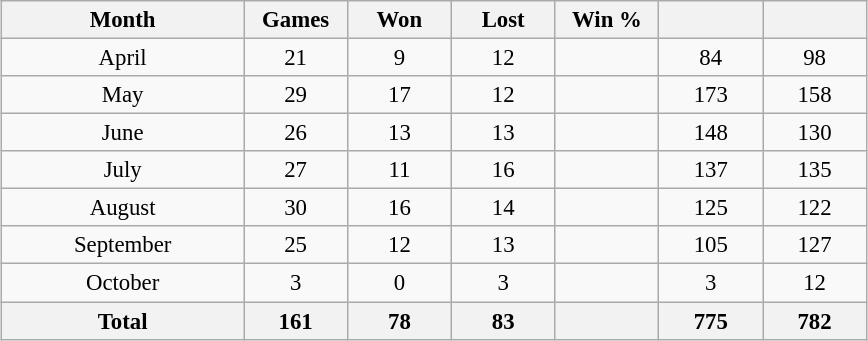<table class="wikitable" style="font-size:95%; text-align:center; width:38em;margin: 0.5em auto;">
<tr>
<th width="28%">Month</th>
<th width="12%">Games</th>
<th width="12%">Won</th>
<th width="12%">Lost</th>
<th width="12%">Win %</th>
<th width="12%"></th>
<th width="12%"></th>
</tr>
<tr>
<td>April</td>
<td>21</td>
<td>9</td>
<td>12</td>
<td></td>
<td>84</td>
<td>98</td>
</tr>
<tr>
<td>May</td>
<td>29</td>
<td>17</td>
<td>12</td>
<td></td>
<td>173</td>
<td>158</td>
</tr>
<tr>
<td>June</td>
<td>26</td>
<td>13</td>
<td>13</td>
<td></td>
<td>148</td>
<td>130</td>
</tr>
<tr>
<td>July</td>
<td>27</td>
<td>11</td>
<td>16</td>
<td></td>
<td>137</td>
<td>135</td>
</tr>
<tr>
<td>August</td>
<td>30</td>
<td>16</td>
<td>14</td>
<td></td>
<td>125</td>
<td>122</td>
</tr>
<tr>
<td>September</td>
<td>25</td>
<td>12</td>
<td>13</td>
<td></td>
<td>105</td>
<td>127</td>
</tr>
<tr>
<td>October</td>
<td>3</td>
<td>0</td>
<td>3</td>
<td></td>
<td>3</td>
<td>12</td>
</tr>
<tr>
<th>Total</th>
<th>161</th>
<th>78</th>
<th>83</th>
<th></th>
<th>775</th>
<th>782</th>
</tr>
</table>
